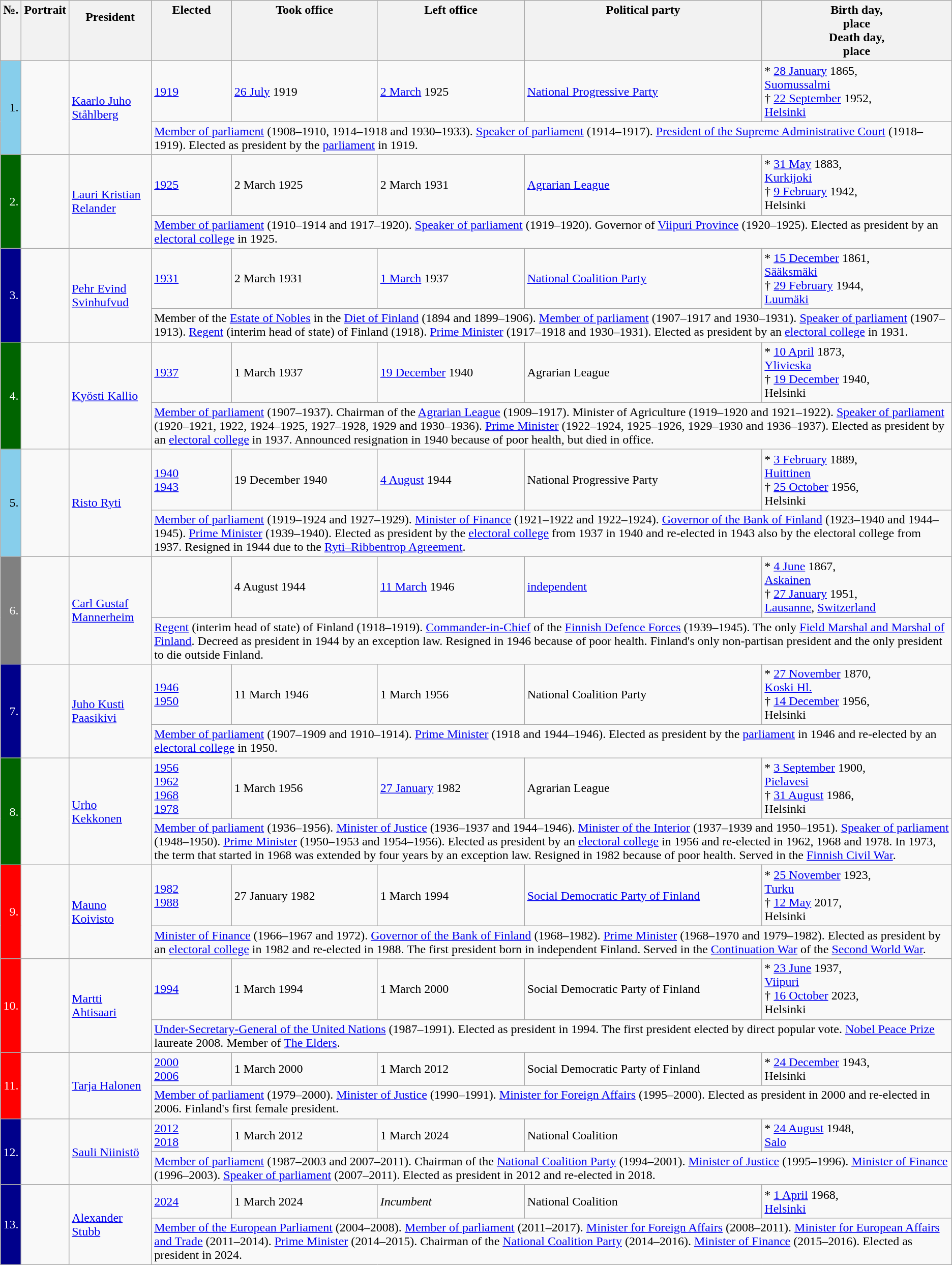<table class = "wikitable sticky-header">
<tr>
<th>№.<br><br><br><br></th>
<th>Portrait<br><br><br><br></th>
<th>President<br><br><br></th>
<th>Elected<br><br><br><br></th>
<th>Took office<br><br><br><br></th>
<th>Left office<br><br><br><br></th>
<th>Political party<br><br><br><br></th>
<th>Birth day,<br>place<br>Death day,<br>place<br></th>
</tr>
<tr>
<td style = text-align:right;background-color:skyblue rowspan = 2>1.</td>
<td rowspan = 2></td>
<td rowspan = 2><a href='#'>Kaarlo Juho Ståhlberg</a><br></td>
<td><a href='#'>1919</a></td>
<td><a href='#'>26 July</a> 1919</td>
<td><a href='#'>2 March</a> 1925</td>
<td><a href='#'>National Progressive Party</a></td>
<td>* <a href='#'>28 January</a> 1865,<br><a href='#'>Suomussalmi</a><br>† <a href='#'>22 September</a> 1952,<br><a href='#'>Helsinki</a></td>
</tr>
<tr>
<td colspan = 5><a href='#'>Member of parliament</a> (1908–1910, 1914–1918 and 1930–1933). <a href='#'>Speaker of parliament</a> (1914–1917). <a href='#'>President of the Supreme Administrative Court</a> (1918–1919). Elected as president by the <a href='#'>parliament</a> in 1919.<br></td>
</tr>
<tr>
<td style = text-align:right;background-color:darkgreen;color:white rowspan = 2>2.</td>
<td rowspan = 2></td>
<td rowspan = 2><a href='#'>Lauri Kristian Relander</a><br></td>
<td><a href='#'>1925</a></td>
<td>2 March 1925</td>
<td>2 March 1931</td>
<td><a href='#'>Agrarian League</a></td>
<td>* <a href='#'>31 May</a> 1883,<br><a href='#'>Kurkijoki</a><br>† <a href='#'>9 February</a> 1942,<br>Helsinki</td>
</tr>
<tr>
<td colspan = 5><a href='#'>Member of parliament</a> (1910–1914 and 1917–1920). <a href='#'>Speaker of parliament</a> (1919–1920). Governor of <a href='#'>Viipuri Province</a> (1920–1925). Elected as president by an <a href='#'>electoral college</a> in 1925.<br></td>
</tr>
<tr>
<td style = text-align:right;background-color:darkblue;color:white rowspan = 2>3.</td>
<td rowspan = 2></td>
<td rowspan = 2><a href='#'>Pehr Evind Svinhufvud</a><br></td>
<td><a href='#'>1931</a></td>
<td>2 March 1931</td>
<td><a href='#'>1 March</a> 1937</td>
<td><a href='#'>National Coalition Party</a></td>
<td>* <a href='#'>15 December</a> 1861,<br><a href='#'>Sääksmäki</a><br>† <a href='#'>29 February</a> 1944,<br><a href='#'>Luumäki</a></td>
</tr>
<tr>
<td colspan = 5>Member of the <a href='#'>Estate of Nobles</a> in the <a href='#'>Diet of Finland</a> (1894 and 1899–1906). <a href='#'>Member of parliament</a> (1907–1917 and 1930–1931). <a href='#'>Speaker of parliament</a> (1907–1913). <a href='#'>Regent</a> (interim head of state) of Finland (1918). <a href='#'>Prime Minister</a> (1917–1918 and 1930–1931). Elected as president by an <a href='#'>electoral college</a> in 1931.<br></td>
</tr>
<tr>
<td style = text-align:right;background-color:darkgreen;color:white rowspan = 2>4.</td>
<td rowspan = 2></td>
<td rowspan = 2><a href='#'>Kyösti Kallio</a><br></td>
<td><a href='#'>1937</a></td>
<td>1 March 1937</td>
<td><a href='#'>19 December</a> 1940<br></td>
<td>Agrarian League</td>
<td>* <a href='#'>10 April</a> 1873,<br><a href='#'>Ylivieska</a><br>† <a href='#'>19 December</a> 1940,<br>Helsinki</td>
</tr>
<tr>
<td colspan = 5><a href='#'>Member of parliament</a> (1907–1937). Chairman of the <a href='#'>Agrarian League</a> (1909–1917). Minister of Agriculture (1919–1920 and 1921–1922). <a href='#'>Speaker of parliament</a> (1920–1921, 1922, 1924–1925, 1927–1928, 1929 and 1930–1936). <a href='#'>Prime Minister</a> (1922–1924, 1925–1926, 1929–1930 and 1936–1937). Elected as president by an <a href='#'>electoral college</a> in 1937. Announced resignation in 1940 because of poor health, but died in office.<br></td>
</tr>
<tr>
<td style = text-align:right;background-color:skyblue rowspan = 2>5.</td>
<td rowspan = 2></td>
<td rowspan = 2><a href='#'>Risto Ryti</a><br></td>
<td><a href='#'>1940</a><br><a href='#'>1943</a></td>
<td>19 December 1940</td>
<td><a href='#'>4 August</a> 1944<br></td>
<td>National Progressive Party</td>
<td>* <a href='#'>3 February</a> 1889,<br><a href='#'>Huittinen</a><br>† <a href='#'>25 October</a> 1956,<br>Helsinki</td>
</tr>
<tr>
<td colspan = 5><a href='#'>Member of parliament</a> (1919–1924 and 1927–1929). <a href='#'>Minister of Finance</a> (1921–1922 and 1922–1924). <a href='#'>Governor of the Bank of Finland</a> (1923–1940 and 1944–1945). <a href='#'>Prime Minister</a> (1939–1940). Elected as president by the <a href='#'>electoral college</a> from 1937 in 1940 and re-elected in 1943 also by the electoral college from 1937. Resigned in 1944 due to the <a href='#'>Ryti–Ribbentrop Agreement</a>.<br></td>
</tr>
<tr>
<td style = text-align:right;background-color:gray;color:white rowspan = 2>6.</td>
<td rowspan = 2></td>
<td rowspan = 2><a href='#'>Carl Gustaf Mannerheim</a><br></td>
<td></td>
<td>4 August 1944</td>
<td><a href='#'>11 March</a> 1946<br></td>
<td><a href='#'>independent</a></td>
<td>* <a href='#'>4 June</a> 1867,<br><a href='#'>Askainen</a><br>† <a href='#'>27 January</a> 1951,<br><a href='#'>Lausanne</a>, <a href='#'>Switzerland</a></td>
</tr>
<tr>
<td colspan = 5><a href='#'>Regent</a> (interim head of state) of Finland (1918–1919). <a href='#'>Commander-in-Chief</a> of the <a href='#'>Finnish Defence Forces</a> (1939–1945). The only <a href='#'>Field Marshal and Marshal of Finland</a>. Decreed as president in 1944 by an exception law. Resigned in 1946 because of poor health. Finland's only non-partisan president and the only president to die outside Finland.<br></td>
</tr>
<tr>
<td style = text-align:right;background-color:darkblue;color:white rowspan = 2>7.</td>
<td rowspan = 2></td>
<td rowspan = 2><a href='#'>Juho Kusti Paasikivi</a><br></td>
<td><a href='#'>1946</a><br><a href='#'>1950</a></td>
<td>11 March 1946</td>
<td>1 March 1956</td>
<td>National Coalition Party</td>
<td>* <a href='#'>27 November</a> 1870,<br><a href='#'>Koski Hl.</a><br>† <a href='#'>14 December</a> 1956,<br>Helsinki</td>
</tr>
<tr>
<td colspan = 5><a href='#'>Member of parliament</a> (1907–1909 and 1910–1914). <a href='#'>Prime Minister</a> (1918 and 1944–1946). Elected as president by the <a href='#'>parliament</a> in 1946 and re-elected by an <a href='#'>electoral college</a> in 1950.<br></td>
</tr>
<tr>
<td style = text-align:right;background-color:darkgreen;color:white rowspan = 2>8.</td>
<td rowspan = 2></td>
<td rowspan = 2><a href='#'>Urho Kekkonen</a><br></td>
<td><a href='#'>1956</a><br><a href='#'>1962</a><br><a href='#'>1968</a><br><a href='#'>1978</a></td>
<td>1 March 1956</td>
<td><a href='#'>27 January</a> 1982<br></td>
<td>Agrarian League</td>
<td>* <a href='#'>3 September</a> 1900,<br><a href='#'>Pielavesi</a><br>† <a href='#'>31 August</a> 1986,<br>Helsinki</td>
</tr>
<tr>
<td colspan = 5><a href='#'>Member of parliament</a> (1936–1956). <a href='#'>Minister of Justice</a> (1936–1937 and 1944–1946). <a href='#'>Minister of the Interior</a> (1937–1939 and 1950–1951). <a href='#'>Speaker of parliament</a> (1948–1950). <a href='#'>Prime Minister</a> (1950–1953 and 1954–1956). Elected as president by an <a href='#'>electoral college</a> in 1956 and re-elected in 1962, 1968 and 1978. In 1973, the term that started in 1968 was extended by four years by an exception law. Resigned in 1982 because of poor health. Served in the <a href='#'>Finnish Civil War</a>.<br></td>
</tr>
<tr>
<td style = text-align:right;background-color:red;color:white rowspan = 2>9.</td>
<td rowspan = 2></td>
<td rowspan = 2><a href='#'>Mauno Koivisto</a><br></td>
<td><a href='#'>1982</a><br><a href='#'>1988</a></td>
<td>27 January 1982</td>
<td>1 March 1994</td>
<td><a href='#'>Social Democratic Party of Finland</a></td>
<td>* <a href='#'>25 November</a> 1923,<br><a href='#'>Turku</a><br>† <a href='#'>12 May</a> 2017,<br>Helsinki</td>
</tr>
<tr>
<td colspan = 5><a href='#'>Minister of Finance</a> (1966–1967 and 1972). <a href='#'>Governor of the Bank of Finland</a> (1968–1982). <a href='#'>Prime Minister</a> (1968–1970 and 1979–1982). Elected as president by an <a href='#'>electoral college</a> in 1982 and re-elected in 1988. The first president born in independent Finland. Served in the <a href='#'>Continuation War</a> of the <a href='#'>Second World War</a>.<br></td>
</tr>
<tr>
<td style = text-align:right;background-color:red;color:white rowspan = 2>10.</td>
<td rowspan = 2></td>
<td rowspan = 2><a href='#'>Martti Ahtisaari</a><br></td>
<td><a href='#'>1994</a></td>
<td>1 March 1994</td>
<td>1 March 2000</td>
<td>Social Democratic Party of Finland</td>
<td>* <a href='#'>23 June</a> 1937,<br><a href='#'>Viipuri</a><br>† <a href='#'>16 October</a> 2023,<br>Helsinki</td>
</tr>
<tr>
<td colspan = 5><a href='#'>Under-Secretary-General of the United Nations</a> (1987–1991). Elected as president in 1994. The first president elected by direct popular vote. <a href='#'>Nobel Peace Prize</a> laureate 2008. Member of <a href='#'>The Elders</a>.<br></td>
</tr>
<tr>
<td style = text-align:right;background-color:red;color:white rowspan = 2>11.</td>
<td rowspan = 2></td>
<td rowspan = 2><a href='#'>Tarja Halonen</a><br></td>
<td><a href='#'>2000</a><br><a href='#'>2006</a></td>
<td>1 March 2000</td>
<td>1 March 2012</td>
<td>Social Democratic Party of Finland</td>
<td>* <a href='#'>24 December</a> 1943,<br>Helsinki</td>
</tr>
<tr>
<td colspan = 5><a href='#'>Member of parliament</a> (1979–2000). <a href='#'>Minister of Justice</a> (1990–1991). <a href='#'>Minister for Foreign Affairs</a> (1995–2000). Elected as president in 2000 and re-elected in 2006. Finland's first female president.<br></td>
</tr>
<tr>
<td style = text-align:right;background-color:darkblue;color:white rowspan = 2>12.</td>
<td rowspan = 2></td>
<td rowspan = 2><a href='#'>Sauli Niinistö</a><br></td>
<td><a href='#'>2012</a><br><a href='#'>2018</a></td>
<td>1 March 2012</td>
<td>1 March 2024</td>
<td>National Coalition</td>
<td>* <a href='#'>24 August</a> 1948,<br><a href='#'>Salo</a></td>
</tr>
<tr>
<td colspan = 5><a href='#'>Member of parliament</a> (1987–2003 and 2007–2011). Chairman of the <a href='#'>National Coalition Party</a> (1994–2001). <a href='#'>Minister of Justice</a> (1995–1996). <a href='#'>Minister of Finance</a> (1996–2003). <a href='#'>Speaker of parliament</a> (2007–2011). Elected as president in 2012 and re-elected in 2018.<br></td>
</tr>
<tr>
<td style = text-align:right;background-color:darkblue;color:white rowspan = 2>13.</td>
<td rowspan = 2></td>
<td rowspan = 2><a href='#'>Alexander Stubb</a><br></td>
<td><a href='#'>2024</a></td>
<td>1 March 2024</td>
<td><em>Incumbent</em><br></td>
<td>National Coalition</td>
<td>* <a href='#'>1 April</a> 1968,<br><a href='#'>Helsinki</a></td>
</tr>
<tr>
<td colspan = 5><a href='#'>Member of the European Parliament</a> (2004–2008). <a href='#'>Member of parliament</a> (2011–2017). <a href='#'>Minister for Foreign Affairs</a> (2008–2011). <a href='#'>Minister for European Affairs and Trade</a> (2011–2014). <a href='#'>Prime Minister</a> (2014–2015). Chairman of the <a href='#'>National Coalition Party</a> (2014–2016). <a href='#'>Minister of Finance</a> (2015–2016). Elected as president in 2024.</td>
</tr>
</table>
